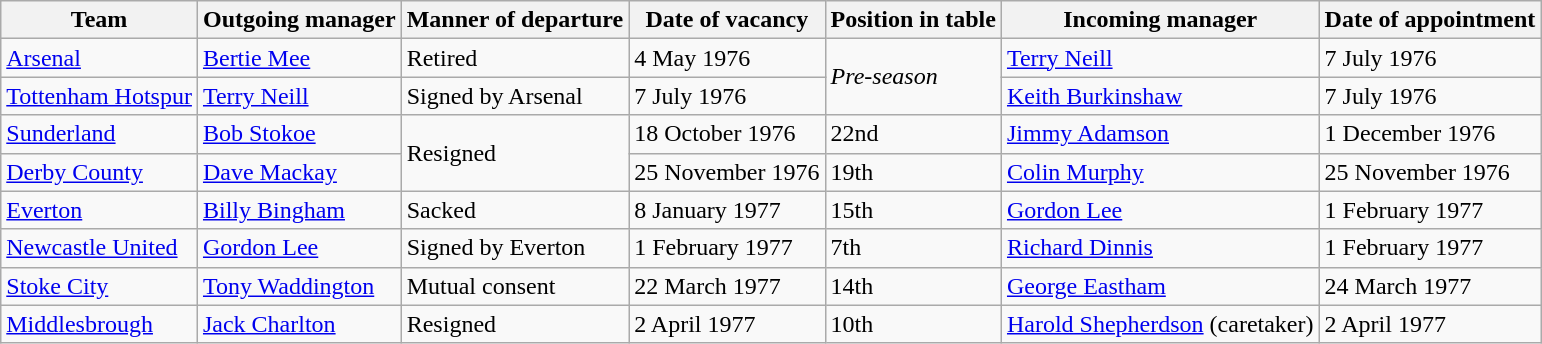<table class="wikitable">
<tr>
<th>Team</th>
<th>Outgoing manager</th>
<th>Manner of departure</th>
<th>Date of vacancy</th>
<th>Position in table</th>
<th>Incoming manager</th>
<th>Date of appointment</th>
</tr>
<tr>
<td><a href='#'>Arsenal</a></td>
<td> <a href='#'>Bertie Mee</a></td>
<td>Retired</td>
<td>4 May 1976</td>
<td Rowspan="2"><em>Pre-season</em></td>
<td> <a href='#'>Terry Neill</a></td>
<td>7 July 1976</td>
</tr>
<tr>
<td><a href='#'>Tottenham Hotspur</a></td>
<td> <a href='#'>Terry Neill</a></td>
<td>Signed by Arsenal</td>
<td>7 July 1976</td>
<td> <a href='#'>Keith Burkinshaw</a></td>
<td>7 July 1976</td>
</tr>
<tr>
<td><a href='#'>Sunderland</a></td>
<td> <a href='#'>Bob Stokoe</a></td>
<td Rowspan="2">Resigned</td>
<td>18 October 1976</td>
<td>22nd</td>
<td> <a href='#'>Jimmy Adamson</a></td>
<td>1 December 1976</td>
</tr>
<tr>
<td><a href='#'>Derby County</a></td>
<td> <a href='#'>Dave Mackay</a></td>
<td>25 November 1976</td>
<td>19th</td>
<td> <a href='#'>Colin Murphy</a></td>
<td>25 November 1976</td>
</tr>
<tr>
<td><a href='#'>Everton</a></td>
<td> <a href='#'>Billy Bingham</a></td>
<td>Sacked</td>
<td>8 January 1977</td>
<td>15th</td>
<td> <a href='#'>Gordon Lee</a></td>
<td>1 February 1977</td>
</tr>
<tr>
<td><a href='#'>Newcastle United</a></td>
<td> <a href='#'>Gordon Lee</a></td>
<td>Signed by Everton</td>
<td>1 February 1977</td>
<td>7th</td>
<td> <a href='#'>Richard Dinnis</a></td>
<td>1 February 1977</td>
</tr>
<tr>
<td><a href='#'>Stoke City</a></td>
<td> <a href='#'>Tony Waddington</a></td>
<td>Mutual consent</td>
<td>22 March 1977</td>
<td>14th</td>
<td> <a href='#'>George Eastham</a></td>
<td>24 March 1977</td>
</tr>
<tr>
<td><a href='#'>Middlesbrough</a></td>
<td> <a href='#'>Jack Charlton</a></td>
<td>Resigned</td>
<td>2 April 1977</td>
<td>10th</td>
<td> <a href='#'>Harold Shepherdson</a> (caretaker)</td>
<td>2 April 1977</td>
</tr>
</table>
